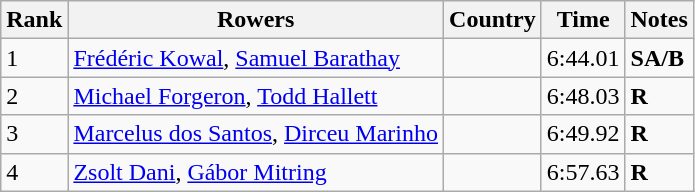<table class="wikitable">
<tr>
<th>Rank</th>
<th>Rowers</th>
<th>Country</th>
<th>Time</th>
<th>Notes</th>
</tr>
<tr>
<td>1</td>
<td><a href='#'>Frédéric Kowal</a>, <a href='#'>Samuel Barathay</a></td>
<td></td>
<td>6:44.01</td>
<td><strong>SA/B</strong></td>
</tr>
<tr>
<td>2</td>
<td><a href='#'>Michael Forgeron</a>, <a href='#'>Todd Hallett</a></td>
<td></td>
<td>6:48.03</td>
<td><strong>R</strong></td>
</tr>
<tr>
<td>3</td>
<td><a href='#'>Marcelus dos Santos</a>, <a href='#'>Dirceu Marinho</a></td>
<td></td>
<td>6:49.92</td>
<td><strong>R</strong></td>
</tr>
<tr>
<td>4</td>
<td><a href='#'>Zsolt Dani</a>, <a href='#'>Gábor Mitring</a></td>
<td></td>
<td>6:57.63</td>
<td><strong>R</strong></td>
</tr>
</table>
